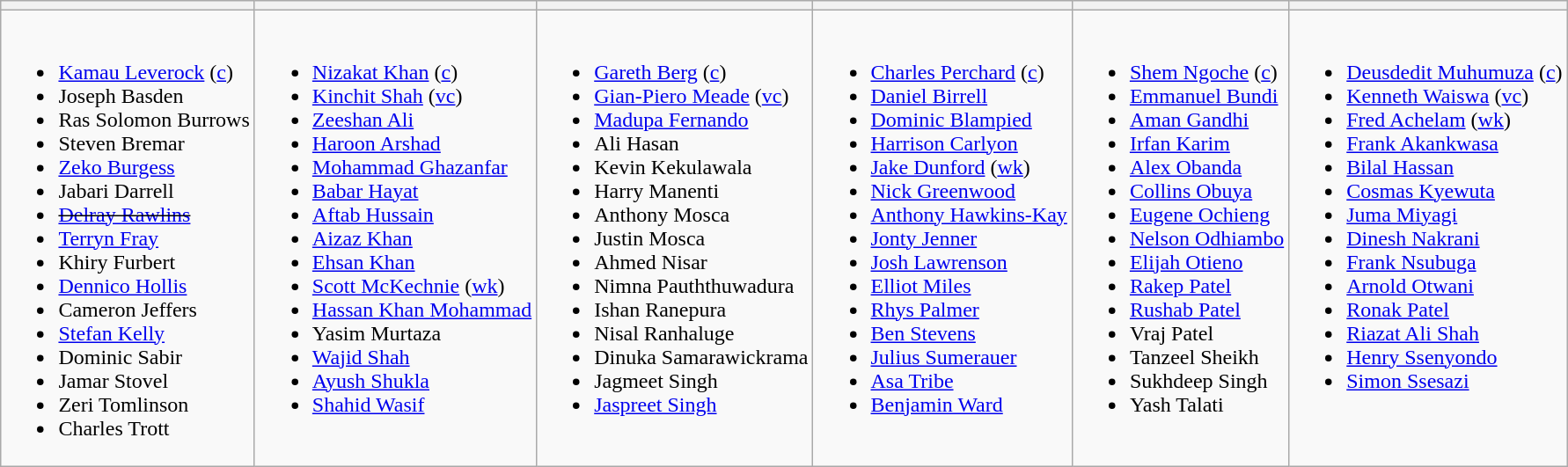<table class="wikitable" style="text-align:left; margin:auto">
<tr>
<th></th>
<th></th>
<th></th>
<th></th>
<th></th>
<th></th>
</tr>
<tr>
<td valign=top><br><ul><li><a href='#'>Kamau Leverock</a> (<a href='#'>c</a>)</li><li>Joseph Basden</li><li>Ras Solomon Burrows</li><li>Steven Bremar</li><li><a href='#'>Zeko Burgess</a></li><li>Jabari Darrell</li><li><s><a href='#'>Delray Rawlins</a></s></li><li><a href='#'>Terryn Fray</a></li><li>Khiry Furbert</li><li><a href='#'>Dennico Hollis</a></li><li>Cameron Jeffers</li><li><a href='#'>Stefan Kelly</a></li><li>Dominic Sabir</li><li>Jamar Stovel</li><li>Zeri Tomlinson</li><li>Charles Trott</li></ul></td>
<td valign=top><br><ul><li><a href='#'>Nizakat Khan</a> (<a href='#'>c</a>)</li><li><a href='#'>Kinchit Shah</a> (<a href='#'>vc</a>)</li><li><a href='#'>Zeeshan Ali</a></li><li><a href='#'>Haroon Arshad</a></li><li><a href='#'>Mohammad Ghazanfar</a></li><li><a href='#'>Babar Hayat</a></li><li><a href='#'>Aftab Hussain</a></li><li><a href='#'>Aizaz Khan</a></li><li><a href='#'>Ehsan Khan</a></li><li><a href='#'>Scott McKechnie</a> (<a href='#'>wk</a>)</li><li><a href='#'>Hassan Khan Mohammad</a></li><li>Yasim Murtaza</li><li><a href='#'>Wajid Shah</a></li><li><a href='#'>Ayush Shukla</a></li><li><a href='#'>Shahid Wasif</a></li></ul></td>
<td valign=top><br><ul><li><a href='#'>Gareth Berg</a> (<a href='#'>c</a>)</li><li><a href='#'>Gian-Piero Meade</a> (<a href='#'>vc</a>)</li><li><a href='#'>Madupa Fernando</a></li><li>Ali Hasan</li><li>Kevin Kekulawala</li><li>Harry Manenti</li><li>Anthony Mosca</li><li>Justin Mosca</li><li>Ahmed Nisar</li><li>Nimna Pauththuwadura</li><li>Ishan Ranepura</li><li>Nisal Ranhaluge</li><li>Dinuka Samarawickrama</li><li>Jagmeet Singh</li><li><a href='#'>Jaspreet Singh</a></li></ul></td>
<td valign=top><br><ul><li><a href='#'>Charles Perchard</a> (<a href='#'>c</a>)</li><li><a href='#'>Daniel Birrell</a></li><li><a href='#'>Dominic Blampied</a></li><li><a href='#'>Harrison Carlyon</a></li><li><a href='#'>Jake Dunford</a> (<a href='#'>wk</a>)</li><li><a href='#'>Nick Greenwood</a></li><li><a href='#'>Anthony Hawkins-Kay</a></li><li><a href='#'>Jonty Jenner</a></li><li><a href='#'>Josh Lawrenson</a></li><li><a href='#'>Elliot Miles</a></li><li><a href='#'>Rhys Palmer</a></li><li><a href='#'>Ben Stevens</a></li><li><a href='#'>Julius Sumerauer</a></li><li><a href='#'>Asa Tribe</a></li><li><a href='#'>Benjamin Ward</a></li></ul></td>
<td valign=top><br><ul><li><a href='#'>Shem Ngoche</a> (<a href='#'>c</a>)</li><li><a href='#'>Emmanuel Bundi</a></li><li><a href='#'>Aman Gandhi</a></li><li><a href='#'>Irfan Karim</a></li><li><a href='#'>Alex Obanda</a></li><li><a href='#'>Collins Obuya</a></li><li><a href='#'>Eugene Ochieng</a></li><li><a href='#'>Nelson Odhiambo</a></li><li><a href='#'>Elijah Otieno</a></li><li><a href='#'>Rakep Patel</a></li><li><a href='#'>Rushab Patel</a></li><li>Vraj Patel</li><li>Tanzeel Sheikh</li><li>Sukhdeep Singh</li><li>Yash Talati</li></ul></td>
<td valign=top><br><ul><li><a href='#'>Deusdedit Muhumuza</a> (<a href='#'>c</a>)</li><li><a href='#'>Kenneth Waiswa</a> (<a href='#'>vc</a>)</li><li><a href='#'>Fred Achelam</a> (<a href='#'>wk</a>)</li><li><a href='#'>Frank Akankwasa</a></li><li><a href='#'>Bilal Hassan</a></li><li><a href='#'>Cosmas Kyewuta</a></li><li><a href='#'>Juma Miyagi</a></li><li><a href='#'>Dinesh Nakrani</a></li><li><a href='#'>Frank Nsubuga</a></li><li><a href='#'>Arnold Otwani</a></li><li><a href='#'>Ronak Patel</a></li><li><a href='#'>Riazat Ali Shah</a></li><li><a href='#'>Henry Ssenyondo</a></li><li><a href='#'>Simon Ssesazi</a></li></ul></td>
</tr>
</table>
